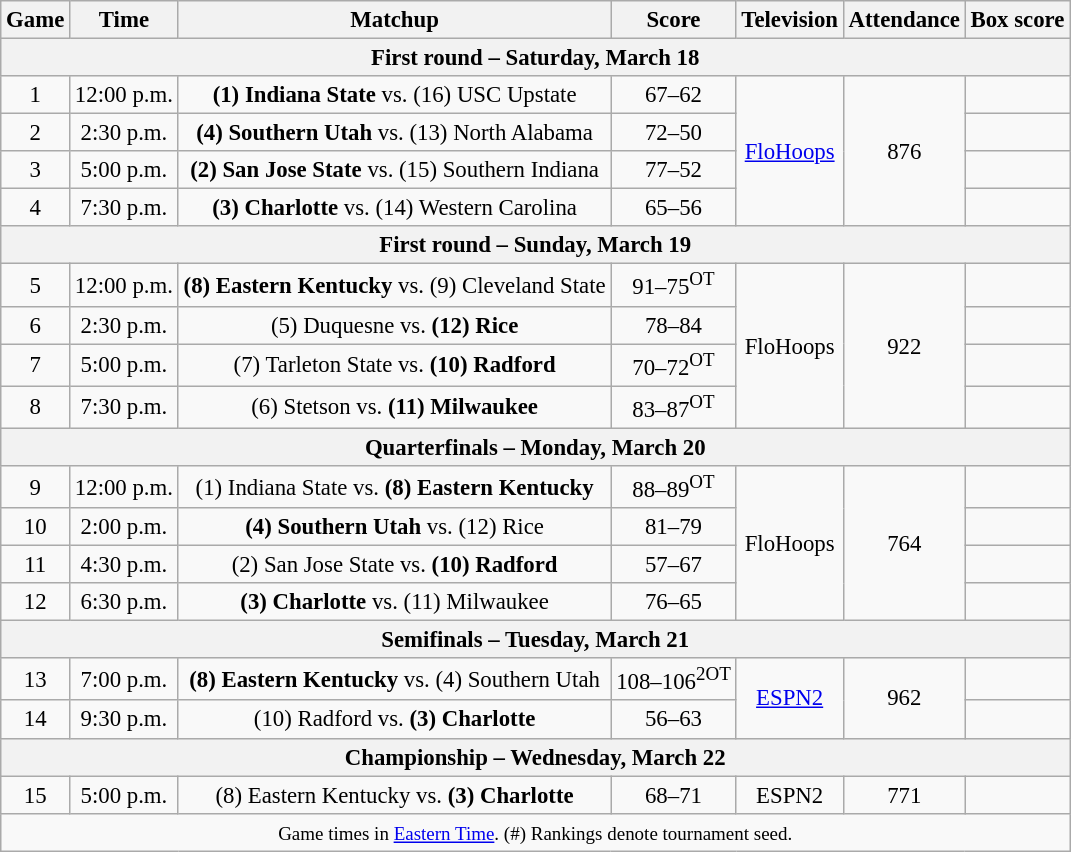<table class="wikitable" style="font-size: 95%;text-align:center">
<tr>
<th>Game</th>
<th>Time</th>
<th>Matchup</th>
<th>Score</th>
<th>Television</th>
<th>Attendance</th>
<th>Box score</th>
</tr>
<tr>
<th colspan="8">First round – Saturday, March 18</th>
</tr>
<tr>
<td>1</td>
<td>12:00 p.m.</td>
<td><strong>(1) Indiana State</strong> vs. (16) USC Upstate</td>
<td>67–62</td>
<td rowspan=4><a href='#'>FloHoops</a></td>
<td rowspan=4>876</td>
<td></td>
</tr>
<tr>
<td>2</td>
<td>2:30 p.m.</td>
<td><strong>(4) Southern Utah</strong> vs. (13) North Alabama</td>
<td>72–50</td>
<td></td>
</tr>
<tr>
<td>3</td>
<td>5:00 p.m.</td>
<td><strong>(2) San Jose State</strong> vs. (15) Southern Indiana</td>
<td>77–52</td>
<td></td>
</tr>
<tr>
<td>4</td>
<td>7:30 p.m.</td>
<td><strong>(3) Charlotte</strong> vs. (14) Western Carolina</td>
<td>65–56</td>
<td></td>
</tr>
<tr>
<th colspan="8">First round – Sunday, March 19</th>
</tr>
<tr>
<td>5</td>
<td>12:00 p.m.</td>
<td><strong>(8) Eastern Kentucky</strong> vs. (9) Cleveland State</td>
<td>91–75<sup>OT</sup></td>
<td rowspan=4>FloHoops</td>
<td rowspan=4>922</td>
<td></td>
</tr>
<tr>
<td>6</td>
<td>2:30 p.m.</td>
<td>(5) Duquesne vs. <strong>(12) Rice</strong></td>
<td>78–84</td>
<td></td>
</tr>
<tr>
<td>7</td>
<td>5:00 p.m.</td>
<td>(7) Tarleton State vs. <strong>(10) Radford</strong></td>
<td>70–72<sup>OT</sup></td>
<td></td>
</tr>
<tr>
<td>8</td>
<td>7:30 p.m.</td>
<td>(6) Stetson vs. <strong>(11) Milwaukee</strong></td>
<td>83–87<sup>OT</sup></td>
<td></td>
</tr>
<tr>
<th colspan="8">Quarterfinals – Monday, March 20</th>
</tr>
<tr>
<td>9</td>
<td>12:00 p.m.</td>
<td>(1) Indiana State vs. <strong>(8) Eastern Kentucky</strong></td>
<td>88–89<sup>OT</sup></td>
<td rowspan=4>FloHoops</td>
<td rowspan=4>764</td>
<td></td>
</tr>
<tr>
<td>10</td>
<td>2:00 p.m.</td>
<td><strong>(4) Southern Utah</strong> vs. (12) Rice</td>
<td>81–79</td>
<td></td>
</tr>
<tr>
<td>11</td>
<td>4:30 p.m.</td>
<td>(2) San Jose State vs. <strong>(10) Radford</strong></td>
<td>57–67</td>
<td></td>
</tr>
<tr>
<td>12</td>
<td>6:30 p.m.</td>
<td><strong>(3) Charlotte</strong> vs. (11) Milwaukee</td>
<td>76–65</td>
<td></td>
</tr>
<tr>
<th colspan="8">Semifinals – Tuesday, March 21</th>
</tr>
<tr>
<td>13</td>
<td>7:00 p.m.</td>
<td><strong>(8) Eastern Kentucky</strong> vs. (4) Southern Utah</td>
<td>108–106<sup>2OT</sup></td>
<td rowspan=2><a href='#'>ESPN2</a></td>
<td rowspan=2>962</td>
<td></td>
</tr>
<tr>
<td>14</td>
<td>9:30 p.m.</td>
<td>(10) Radford vs. <strong>(3) Charlotte</strong></td>
<td>56–63</td>
<td></td>
</tr>
<tr>
<th colspan="8">Championship – Wednesday, March 22</th>
</tr>
<tr>
<td>15</td>
<td>5:00 p.m.</td>
<td>(8) Eastern Kentucky vs. <strong>(3) Charlotte</strong></td>
<td>68–71</td>
<td>ESPN2</td>
<td>771</td>
<td></td>
</tr>
<tr>
<td colspan=7><small>Game times in <a href='#'>Eastern Time</a>. (#) Rankings denote tournament seed.</small></td>
</tr>
</table>
